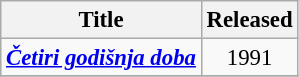<table class="wikitable" style="font-size:95%">
<tr>
<th>Title</th>
<th>Released</th>
</tr>
<tr>
<td style="text-align:center;"><strong><em><a href='#'>Četiri godišnja doba</a></em></strong></td>
<td style="text-align:center;">1991</td>
</tr>
<tr>
</tr>
</table>
